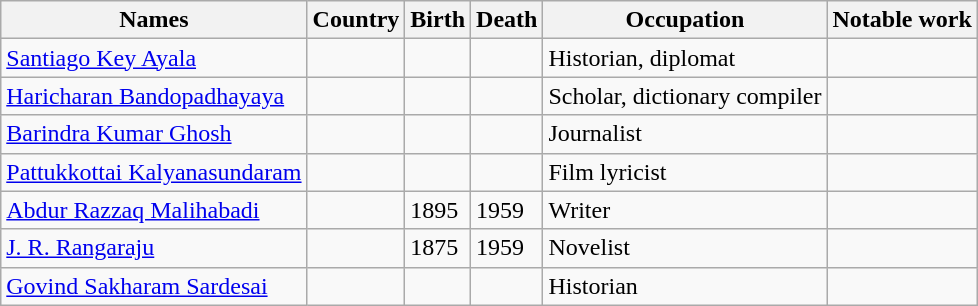<table class="wikitable sortable" border="1" style="border-spacing:0; style="width:100%;">
<tr>
<th>Names</th>
<th>Country</th>
<th>Birth</th>
<th>Death</th>
<th>Occupation</th>
<th>Notable work</th>
</tr>
<tr>
<td><a href='#'>Santiago Key Ayala</a></td>
<td></td>
<td></td>
<td></td>
<td>Historian, diplomat</td>
<td></td>
</tr>
<tr>
<td><a href='#'>Haricharan Bandopadhayaya</a></td>
<td></td>
<td></td>
<td></td>
<td>Scholar, dictionary compiler</td>
<td></td>
</tr>
<tr>
<td><a href='#'>Barindra Kumar Ghosh</a></td>
<td></td>
<td></td>
<td></td>
<td>Journalist</td>
<td></td>
</tr>
<tr>
<td><a href='#'>Pattukkottai Kalyanasundaram</a></td>
<td></td>
<td></td>
<td></td>
<td>Film lyricist</td>
<td></td>
</tr>
<tr>
<td><a href='#'>Abdur Razzaq Malihabadi</a></td>
<td></td>
<td>1895</td>
<td>1959</td>
<td>Writer</td>
<td></td>
</tr>
<tr>
<td><a href='#'>J. R. Rangaraju</a></td>
<td></td>
<td>1875</td>
<td>1959</td>
<td>Novelist</td>
<td></td>
</tr>
<tr>
<td><a href='#'>Govind Sakharam Sardesai</a></td>
<td></td>
<td></td>
<td></td>
<td>Historian</td>
<td></td>
</tr>
</table>
